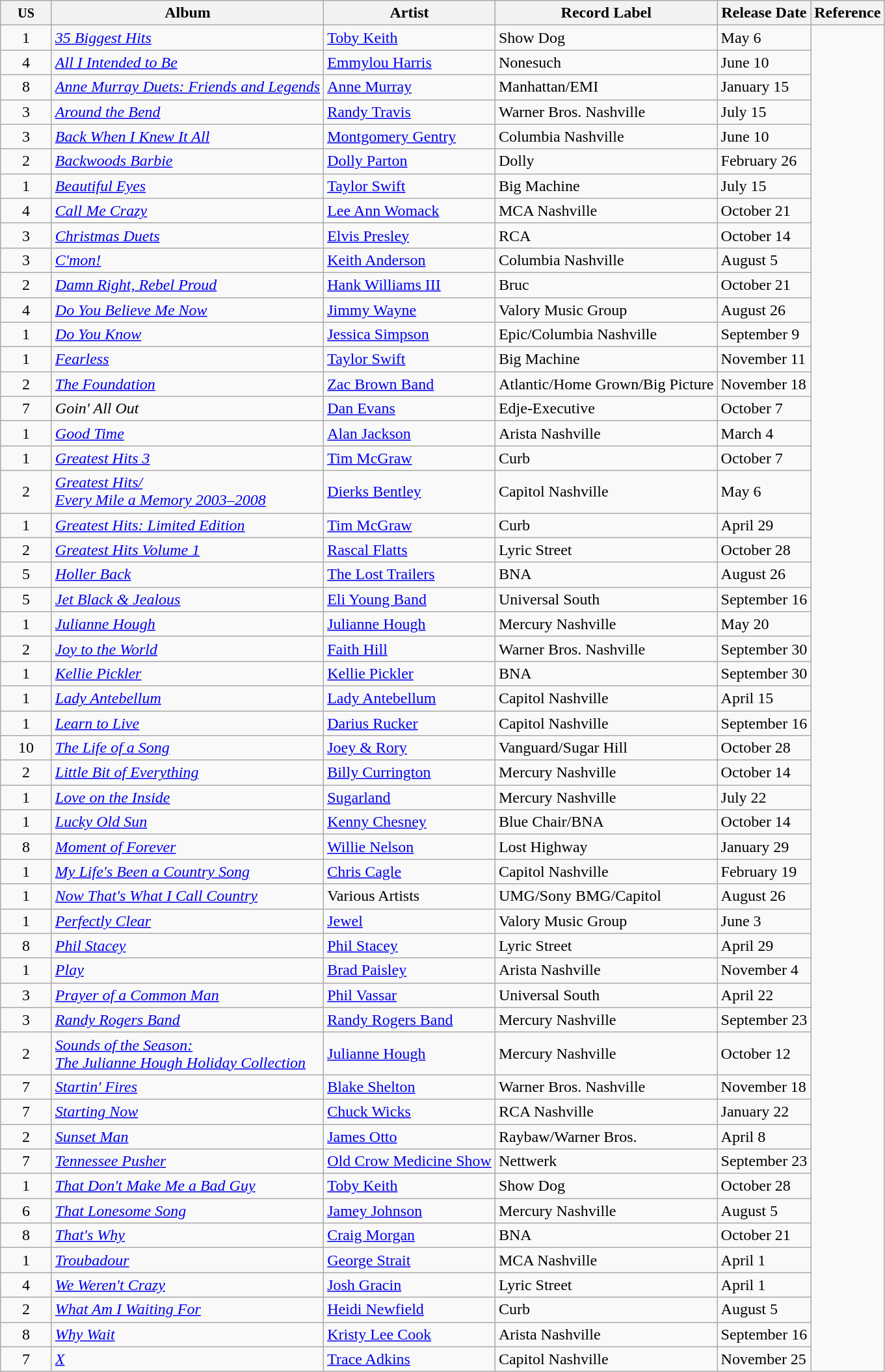<table class="wikitable sortable">
<tr>
<th width=45><small>US</small></th>
<th>Album</th>
<th>Artist</th>
<th>Record Label</th>
<th>Release Date</th>
<th>Reference</th>
</tr>
<tr>
<td style="text-align:center;">1</td>
<td><em><a href='#'>35 Biggest Hits</a></em></td>
<td><a href='#'>Toby Keith</a></td>
<td>Show Dog</td>
<td>May 6</td>
</tr>
<tr>
<td style="text-align:center;">4</td>
<td><em><a href='#'>All I Intended to Be</a></em></td>
<td><a href='#'>Emmylou Harris</a></td>
<td>Nonesuch</td>
<td>June 10</td>
</tr>
<tr>
<td style="text-align:center;">8</td>
<td><em><a href='#'>Anne Murray Duets: Friends and Legends</a></em></td>
<td><a href='#'>Anne Murray</a></td>
<td>Manhattan/EMI</td>
<td>January 15</td>
</tr>
<tr>
<td style="text-align:center;">3</td>
<td><em><a href='#'>Around the Bend</a></em></td>
<td><a href='#'>Randy Travis</a></td>
<td>Warner Bros. Nashville</td>
<td>July 15</td>
</tr>
<tr>
<td style="text-align:center;">3</td>
<td><em><a href='#'>Back When I Knew It All</a></em></td>
<td><a href='#'>Montgomery Gentry</a></td>
<td>Columbia Nashville</td>
<td>June 10</td>
</tr>
<tr>
<td style="text-align:center;">2</td>
<td><em><a href='#'>Backwoods Barbie</a></em></td>
<td><a href='#'>Dolly Parton</a></td>
<td>Dolly</td>
<td>February 26</td>
</tr>
<tr>
<td style="text-align:center;">1</td>
<td><em><a href='#'>Beautiful Eyes</a></em></td>
<td><a href='#'>Taylor Swift</a></td>
<td>Big Machine</td>
<td>July 15</td>
</tr>
<tr>
<td style="text-align:center;">4</td>
<td><em><a href='#'>Call Me Crazy</a></em></td>
<td><a href='#'>Lee Ann Womack</a></td>
<td>MCA Nashville</td>
<td>October 21</td>
</tr>
<tr>
<td style="text-align:center;">3</td>
<td><em><a href='#'>Christmas Duets</a></em></td>
<td><a href='#'>Elvis Presley</a></td>
<td>RCA</td>
<td>October 14</td>
</tr>
<tr>
<td style="text-align:center;">3</td>
<td><em><a href='#'>C'mon!</a></em></td>
<td><a href='#'>Keith Anderson</a></td>
<td>Columbia Nashville</td>
<td>August 5</td>
</tr>
<tr>
<td style="text-align:center;">2</td>
<td><em><a href='#'>Damn Right, Rebel Proud</a></em></td>
<td><a href='#'>Hank Williams III</a></td>
<td>Bruc</td>
<td>October 21</td>
</tr>
<tr>
<td style="text-align:center;">4</td>
<td><em><a href='#'>Do You Believe Me Now</a></em></td>
<td><a href='#'>Jimmy Wayne</a></td>
<td>Valory Music Group</td>
<td>August 26</td>
</tr>
<tr>
<td style="text-align:center;">1</td>
<td><em><a href='#'>Do You Know</a></em></td>
<td><a href='#'>Jessica Simpson</a></td>
<td>Epic/Columbia Nashville</td>
<td>September 9</td>
</tr>
<tr>
<td style="text-align:center;">1</td>
<td><em><a href='#'>Fearless</a></em></td>
<td><a href='#'>Taylor Swift</a></td>
<td>Big Machine</td>
<td>November 11</td>
</tr>
<tr>
<td style="text-align:center;">2</td>
<td><em><a href='#'>The Foundation</a></em></td>
<td><a href='#'>Zac Brown Band</a></td>
<td>Atlantic/Home Grown/Big Picture</td>
<td>November 18</td>
</tr>
<tr>
<td style="text-align:center;">7</td>
<td><em>Goin' All Out</em></td>
<td><a href='#'>Dan Evans</a></td>
<td>Edje-Executive</td>
<td>October 7</td>
</tr>
<tr>
<td style="text-align:center;">1</td>
<td><em><a href='#'>Good Time</a></em></td>
<td><a href='#'>Alan Jackson</a></td>
<td>Arista Nashville</td>
<td>March 4</td>
</tr>
<tr>
<td style="text-align:center;">1</td>
<td><em><a href='#'>Greatest Hits 3</a></em></td>
<td><a href='#'>Tim McGraw</a></td>
<td>Curb</td>
<td>October 7</td>
</tr>
<tr>
<td style="text-align:center;">2</td>
<td><em><a href='#'>Greatest Hits/<br>Every Mile a Memory 2003–2008</a></em></td>
<td><a href='#'>Dierks Bentley</a></td>
<td>Capitol Nashville</td>
<td>May 6</td>
</tr>
<tr>
<td style="text-align:center;">1</td>
<td><em><a href='#'>Greatest Hits: Limited Edition</a></em></td>
<td><a href='#'>Tim McGraw</a></td>
<td>Curb</td>
<td>April 29</td>
</tr>
<tr>
<td style="text-align:center;">2</td>
<td><em><a href='#'>Greatest Hits Volume 1</a></em></td>
<td><a href='#'>Rascal Flatts</a></td>
<td>Lyric Street</td>
<td>October 28</td>
</tr>
<tr>
<td style="text-align:center;">5</td>
<td><em><a href='#'>Holler Back</a></em></td>
<td><a href='#'>The Lost Trailers</a></td>
<td>BNA</td>
<td>August 26</td>
</tr>
<tr>
<td style="text-align:center;">5</td>
<td><em><a href='#'>Jet Black & Jealous</a></em></td>
<td><a href='#'>Eli Young Band</a></td>
<td>Universal South</td>
<td>September 16</td>
</tr>
<tr>
<td style="text-align:center;">1</td>
<td><em><a href='#'>Julianne Hough</a></em></td>
<td><a href='#'>Julianne Hough</a></td>
<td>Mercury Nashville</td>
<td>May 20</td>
</tr>
<tr>
<td style="text-align:center;">2</td>
<td><em><a href='#'>Joy to the World</a></em></td>
<td><a href='#'>Faith Hill</a></td>
<td>Warner Bros. Nashville</td>
<td>September 30</td>
</tr>
<tr>
<td style="text-align:center;">1</td>
<td><em><a href='#'>Kellie Pickler</a></em></td>
<td><a href='#'>Kellie Pickler</a></td>
<td>BNA</td>
<td>September 30</td>
</tr>
<tr>
<td style="text-align:center;">1</td>
<td><em><a href='#'>Lady Antebellum</a></em></td>
<td><a href='#'>Lady Antebellum</a></td>
<td>Capitol Nashville</td>
<td>April 15</td>
</tr>
<tr>
<td style="text-align:center;">1</td>
<td><em><a href='#'>Learn to Live</a></em></td>
<td><a href='#'>Darius Rucker</a></td>
<td>Capitol Nashville</td>
<td>September 16</td>
</tr>
<tr>
<td style="text-align:center;">10</td>
<td><em><a href='#'>The Life of a Song</a></em></td>
<td><a href='#'>Joey & Rory</a></td>
<td>Vanguard/Sugar Hill</td>
<td>October 28</td>
</tr>
<tr>
<td style="text-align:center;">2</td>
<td><em><a href='#'>Little Bit of Everything</a></em></td>
<td><a href='#'>Billy Currington</a></td>
<td>Mercury Nashville</td>
<td>October 14</td>
</tr>
<tr>
<td style="text-align:center;">1</td>
<td><em><a href='#'>Love on the Inside</a></em></td>
<td><a href='#'>Sugarland</a></td>
<td>Mercury Nashville</td>
<td>July 22</td>
</tr>
<tr>
<td style="text-align:center;">1</td>
<td><em><a href='#'>Lucky Old Sun</a></em></td>
<td><a href='#'>Kenny Chesney</a></td>
<td>Blue Chair/BNA</td>
<td>October 14</td>
</tr>
<tr>
<td style="text-align:center;">8</td>
<td><em><a href='#'>Moment of Forever</a></em></td>
<td><a href='#'>Willie Nelson</a></td>
<td>Lost Highway</td>
<td>January 29</td>
</tr>
<tr>
<td style="text-align:center;">1</td>
<td><em><a href='#'>My Life's Been a Country Song</a></em></td>
<td><a href='#'>Chris Cagle</a></td>
<td>Capitol Nashville</td>
<td>February 19</td>
</tr>
<tr>
<td style="text-align:center;">1</td>
<td><em><a href='#'>Now That's What I Call Country</a></em></td>
<td>Various Artists</td>
<td>UMG/Sony BMG/Capitol</td>
<td>August 26</td>
</tr>
<tr>
<td style="text-align:center;">1</td>
<td><em><a href='#'>Perfectly Clear</a></em></td>
<td><a href='#'>Jewel</a></td>
<td>Valory Music Group</td>
<td>June 3</td>
</tr>
<tr>
<td style="text-align:center;">8</td>
<td><em><a href='#'>Phil Stacey</a></em></td>
<td><a href='#'>Phil Stacey</a></td>
<td>Lyric Street</td>
<td>April 29</td>
</tr>
<tr>
<td style="text-align:center;">1</td>
<td><em><a href='#'>Play</a></em></td>
<td><a href='#'>Brad Paisley</a></td>
<td>Arista Nashville</td>
<td>November 4</td>
</tr>
<tr>
<td style="text-align:center;">3</td>
<td><em><a href='#'>Prayer of a Common Man</a></em></td>
<td><a href='#'>Phil Vassar</a></td>
<td>Universal South</td>
<td>April 22</td>
</tr>
<tr>
<td style="text-align:center;">3</td>
<td><em><a href='#'>Randy Rogers Band</a></em></td>
<td><a href='#'>Randy Rogers Band</a></td>
<td>Mercury Nashville</td>
<td>September 23</td>
</tr>
<tr>
<td style="text-align:center;">2</td>
<td><em><a href='#'>Sounds of the Season:<br>The Julianne Hough Holiday Collection</a></em></td>
<td><a href='#'>Julianne Hough</a></td>
<td>Mercury Nashville</td>
<td>October 12</td>
</tr>
<tr>
<td style="text-align:center;">7</td>
<td><em><a href='#'>Startin' Fires</a></em></td>
<td><a href='#'>Blake Shelton</a></td>
<td>Warner Bros. Nashville</td>
<td>November 18</td>
</tr>
<tr>
<td style="text-align:center;">7</td>
<td><em><a href='#'>Starting Now</a></em></td>
<td><a href='#'>Chuck Wicks</a></td>
<td>RCA Nashville</td>
<td>January 22</td>
</tr>
<tr>
<td style="text-align:center;">2</td>
<td><em><a href='#'>Sunset Man</a></em></td>
<td><a href='#'>James Otto</a></td>
<td>Raybaw/Warner Bros.</td>
<td>April 8</td>
</tr>
<tr>
<td style="text-align:center;">7</td>
<td><em><a href='#'>Tennessee Pusher</a></em></td>
<td><a href='#'>Old Crow Medicine Show</a></td>
<td>Nettwerk</td>
<td>September 23</td>
</tr>
<tr>
<td style="text-align:center;">1</td>
<td><em><a href='#'>That Don't Make Me a Bad Guy</a></em></td>
<td><a href='#'>Toby Keith</a></td>
<td>Show Dog</td>
<td>October 28</td>
</tr>
<tr>
<td style="text-align:center;">6</td>
<td><em><a href='#'>That Lonesome Song</a></em></td>
<td><a href='#'>Jamey Johnson</a></td>
<td>Mercury Nashville</td>
<td>August 5</td>
</tr>
<tr>
<td style="text-align:center;">8</td>
<td><em><a href='#'>That's Why</a></em></td>
<td><a href='#'>Craig Morgan</a></td>
<td>BNA</td>
<td>October 21</td>
</tr>
<tr>
<td style="text-align:center;">1</td>
<td><em><a href='#'>Troubadour</a></em></td>
<td><a href='#'>George Strait</a></td>
<td>MCA Nashville</td>
<td>April 1</td>
</tr>
<tr>
<td style="text-align:center;">4</td>
<td><em><a href='#'>We Weren't Crazy</a></em></td>
<td><a href='#'>Josh Gracin</a></td>
<td>Lyric Street</td>
<td>April 1</td>
</tr>
<tr>
<td style="text-align:center;">2</td>
<td><em><a href='#'>What Am I Waiting For</a></em></td>
<td><a href='#'>Heidi Newfield</a></td>
<td>Curb</td>
<td>August 5</td>
</tr>
<tr>
<td style="text-align:center;">8</td>
<td><em><a href='#'>Why Wait</a></em></td>
<td><a href='#'>Kristy Lee Cook</a></td>
<td>Arista Nashville</td>
<td>September 16</td>
</tr>
<tr>
<td style="text-align:center;">7</td>
<td><em><a href='#'>X</a></em></td>
<td><a href='#'>Trace Adkins</a></td>
<td>Capitol Nashville</td>
<td>November 25</td>
</tr>
</table>
